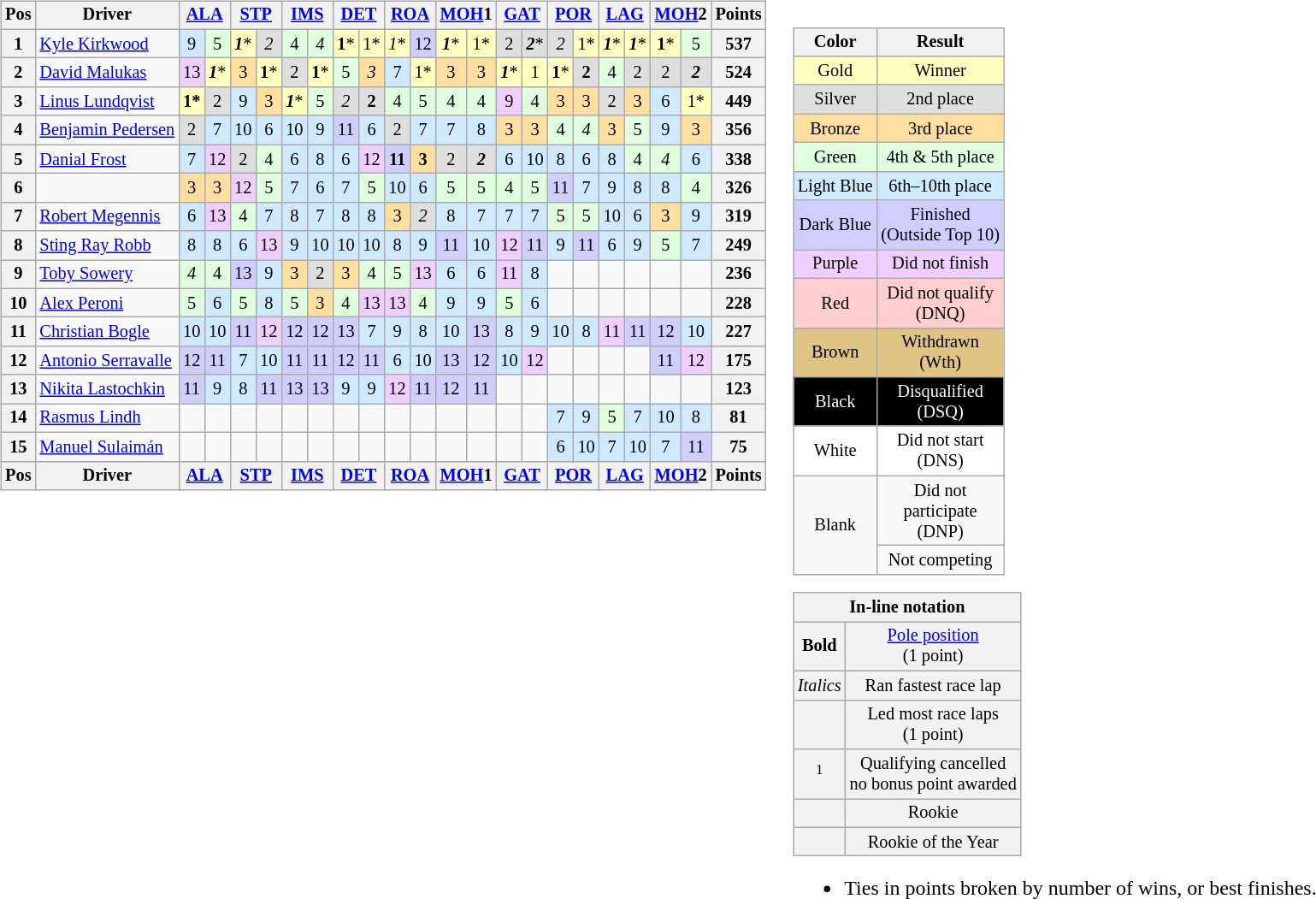<table>
<tr>
<td valign="top"><br><table class="wikitable" style="font-size: 85%; text-align:center">
<tr>
<th>Pos</th>
<th>Driver</th>
<th colspan="2"><a href='#'>ALA</a></th>
<th colspan="2"><a href='#'>STP</a></th>
<th colspan="2"><a href='#'>IMS</a></th>
<th colspan="2"><a href='#'>DET</a></th>
<th colspan="2"><a href='#'>ROA</a></th>
<th colspan="2"><a href='#'>MOH</a>1</th>
<th colspan="2"><a href='#'>GAT</a></th>
<th colspan="2"><a href='#'>POR</a></th>
<th colspan="2"><a href='#'>LAG</a></th>
<th colspan="2"><a href='#'>MOH</a>2</th>
<th>Points</th>
</tr>
<tr>
<th>1</th>
<td align="left"> <a href='#'>Kyle Kirkwood</a> </td>
<td style="background:#CFEAFF;">9</td>
<td style="background:#DFFFDF;">5</td>
<td style="background:#FFFFBF;"><strong><em>1</em></strong>*</td>
<td style="background:#DFDFDF;"><em>2</em></td>
<td style="background:#DFFFDF;">4</td>
<td style="background:#DFFFDF;"><em>4</em></td>
<td style="background:#FFFFBF;"><strong>1</strong>*</td>
<td style="background:#FFFFBF;">1*</td>
<td style="background:#FFFFBF;"><em>1</em>*</td>
<td style="background:#CFCFFF;">12</td>
<td style="background:#FFFFBF;"><strong><em>1</em></strong>*</td>
<td style="background:#FFFFBF;">1*</td>
<td style="background:#DFDFDF;">2</td>
<td style="background:#DFDFDF;"><strong><em>2</em></strong>*</td>
<td style="background:#DFDFDF;"><em>2</em></td>
<td style="background:#FFFFBF;">1*</td>
<td style="background:#FFFFBF;"><strong><em>1</em></strong>*</td>
<td style="background:#FFFFBF;"><strong><em>1</em></strong>*</td>
<td style="background:#FFFFBF;"><strong>1</strong>*</td>
<td style="background:#DFFFDF;">5</td>
<th>537</th>
</tr>
<tr>
<th>2</th>
<td align="left"> <a href='#'>David Malukas</a></td>
<td style="background:#EFCFFF;">13</td>
<td style="background:#FFFFBF;"><strong><em>1</em></strong>*</td>
<td style="background:#FFDF9F;">3</td>
<td style="background:#FFFFBF;"><strong>1</strong>*</td>
<td style="background:#DFDFDF;">2</td>
<td style="background:#FFFFBF;"><strong>1</strong>*</td>
<td style="background:#DFFFDF;">5</td>
<td style="background:#FFDF9F;"><em>3</em></td>
<td style="background:#CFEAFF;">7</td>
<td style="background:#FFFFBF;">1*</td>
<td style="background:#FFDF9F;">3</td>
<td style="background:#FFDF9F;">3</td>
<td style="background:#FFFFBF;"><strong><em>1</em></strong>*</td>
<td style="background:#FFFFBF;">1</td>
<td style="background:#FFFFBF;"><strong>1</strong>*</td>
<td style="background:#DFDFDF;"><strong>2</strong></td>
<td style="background:#DFFFDF;">4</td>
<td style="background:#DFDFDF;">2</td>
<td style="background:#DFDFDF;">2</td>
<td style="background:#DFDFDF;"><strong><em>2</em></strong></td>
<th>524</th>
</tr>
<tr>
<th>3</th>
<td align="left"> <a href='#'>Linus Lundqvist</a> </td>
<td style="background:#FFFFBF;"><strong>1*</strong></td>
<td style="background:#DFDFDF;">2</td>
<td style="background:#CFEAFF;">9</td>
<td style="background:#FFDF9F;">3</td>
<td style="background:#FFFFBF;"><strong><em>1</em></strong>*</td>
<td style="background:#DFFFDF;">5</td>
<td style="background:#DFDFDF;"><em>2</em></td>
<td style="background:#DFDFDF;"><strong>2</strong></td>
<td style="background:#DFFFDF;">4</td>
<td style="background:#DFFFDF;">5</td>
<td style="background:#DFFFDF;">4</td>
<td style="background:#DFFFDF;">4</td>
<td style="background:#EFCFFF;">9</td>
<td style="background:#DFFFDF;">4</td>
<td style="background:#FFDF9F;">3</td>
<td style="background:#FFDF9F;">3</td>
<td style="background:#DFDFDF;">2</td>
<td style="background:#FFDF9F;">3</td>
<td style="background:#CFEAFF;">6</td>
<td style="background:#FFFFBF;">1*</td>
<th>449</th>
</tr>
<tr>
<th>4</th>
<td align="left"> <a href='#'>Benjamin Pedersen</a> </td>
<td style="background:#DFDFDF;">2</td>
<td style="background:#CFEAFF;">7</td>
<td style="background:#CFEAFF;">10</td>
<td style="background:#CFEAFF;">6</td>
<td style="background:#CFEAFF;">10</td>
<td style="background:#CFEAFF;">9</td>
<td style="background:#CFCFFF;">11</td>
<td style="background:#CFEAFF;">6</td>
<td style="background:#DFDFDF;">2</td>
<td style="background:#CFEAFF;">7</td>
<td style="background:#CFEAFF;">7</td>
<td style="background:#CFEAFF;">8</td>
<td style="background:#FFDF9F;">3</td>
<td style="background:#FFDF9F;">3</td>
<td style="background:#DFFFDF;">4</td>
<td style="background:#DFFFDF;"><em>4</em></td>
<td style="background:#FFDF9F;">3</td>
<td style="background:#DFFFDF;">5</td>
<td style="background:#CFEAFF;">9</td>
<td style="background:#FFDF9F;">3</td>
<th>356</th>
</tr>
<tr>
<th>5</th>
<td align="left"> <a href='#'>Danial Frost</a> </td>
<td style="background:#CFEAFF;">7</td>
<td style="background:#EFCFFF;">12</td>
<td style="background:#DFDFDF;">2</td>
<td style="background:#DFFFDF;">4</td>
<td style="background:#CFEAFF;">6</td>
<td style="background:#CFEAFF;">8</td>
<td style="background:#CFEAFF;">6</td>
<td style="background:#EFCFFF;">12</td>
<td style="background:#CFCFFF;"><strong>11</strong></td>
<td style="background:#FFDF9F;"><strong>3</strong></td>
<td style="background:#DFDFDF;">2</td>
<td style="background:#DFDFDF;"><strong><em>2</em></strong></td>
<td style="background:#CFEAFF;">6</td>
<td style="background:#CFEAFF;">10</td>
<td style="background:#CFEAFF;">8</td>
<td style="background:#CFEAFF;">6</td>
<td style="background:#CFEAFF;">8</td>
<td style="background:#DFFFDF;">4</td>
<td style="background:#DFFFDF;"><em>4</em></td>
<td style="background:#CFEAFF;">6</td>
<th>338</th>
</tr>
<tr>
<th>6</th>
<td align="left"></td>
<td style="background:#FFDF9F;">3</td>
<td style="background:#FFDF9F;">3</td>
<td style="background:#EFCFFF;">12</td>
<td style="background:#DFFFDF;">5</td>
<td style="background:#CFEAFF;">7</td>
<td style="background:#CFEAFF;">6</td>
<td style="background:#CFEAFF;">7</td>
<td style="background:#DFFFDF;">5</td>
<td style="background:#CFEAFF;">10</td>
<td style="background:#CFEAFF;">6</td>
<td style="background:#DFFFDF;">5</td>
<td style="background:#DFFFDF;">5</td>
<td style="background:#DFFFDF;">4</td>
<td style="background:#DFFFDF;">5</td>
<td style="background:#CFCFFF;">11</td>
<td style="background:#CFEAFF;">7</td>
<td style="background:#CFEAFF;">9</td>
<td style="background:#CFEAFF;">8</td>
<td style="background:#CFEAFF;">8</td>
<td style="background:#DFFFDF;">4</td>
<th>326</th>
</tr>
<tr>
<th>7</th>
<td align="left"> <a href='#'>Robert Megennis</a></td>
<td style="background:#CFEAFF;">6</td>
<td style="background:#EFCFFF;">13</td>
<td style="background:#DFFFDF;">4</td>
<td style="background:#CFEAFF;">7</td>
<td style="background:#CFEAFF;">8</td>
<td style="background:#CFEAFF;">7</td>
<td style="background:#CFEAFF;">8</td>
<td style="background:#CFEAFF;">8</td>
<td style="background:#FFDF9F;">3</td>
<td style="background:#DFDFDF;"><em>2</em></td>
<td style="background:#CFEAFF;">8</td>
<td style="background:#CFEAFF;">7</td>
<td style="background:#CFEAFF;">7</td>
<td style="background:#CFEAFF;">7</td>
<td style="background:#DFFFDF;">5</td>
<td style="background:#DFFFDF;">5</td>
<td style="background:#CFEAFF;">10</td>
<td style="background:#CFEAFF;">6</td>
<td style="background:#FFDF9F;">3</td>
<td style="background:#CFEAFF;">9</td>
<th>319</th>
</tr>
<tr>
<th>8</th>
<td align="left"> <a href='#'>Sting Ray Robb</a> </td>
<td style="background:#CFEAFF;">8</td>
<td style="background:#CFEAFF;">8</td>
<td style="background:#CFEAFF;">6</td>
<td style="background:#EFCFFF;">13</td>
<td style="background:#CFEAFF;">9</td>
<td style="background:#CFEAFF;">10</td>
<td style="background:#CFEAFF;">10</td>
<td style="background:#CFEAFF;">10</td>
<td style="background:#CFEAFF;">8</td>
<td style="background:#CFEAFF;">9</td>
<td style="background:#CFCFFF;">11</td>
<td style="background:#CFEAFF;">10</td>
<td style="background:#EFCFFF;">12</td>
<td style="background:#CFCFFF;">11</td>
<td style="background:#CFEAFF;">9</td>
<td style="background:#CFCFFF;">11</td>
<td style="background:#CFEAFF;">6</td>
<td style="background:#CFEAFF;">9</td>
<td style="background:#DFFFDF;">5</td>
<td style="background:#CFEAFF;">7</td>
<th>249</th>
</tr>
<tr>
<th>9</th>
<td align="left"> <a href='#'>Toby Sowery</a></td>
<td style="background:#DFFFDF;"><em>4</em></td>
<td style="background:#DFFFDF;">4</td>
<td style="background:#CFCFFF;">13</td>
<td style="background:#CFEAFF;">9</td>
<td style="background:#FFDF9F;">3</td>
<td style="background:#DFDFDF;">2</td>
<td style="background:#FFDF9F;">3</td>
<td style="background:#DFFFDF;">4</td>
<td style="background:#DFFFDF;">5</td>
<td style="background:#EFCFFF;">13</td>
<td style="background:#CFEAFF;">6</td>
<td style="background:#CFEAFF;">6</td>
<td style="background:#EFCFFF;">11</td>
<td style="background:#CFEAFF;">8</td>
<td></td>
<td></td>
<td></td>
<td></td>
<td></td>
<td></td>
<th>236</th>
</tr>
<tr>
<th>10</th>
<td align="left"> <a href='#'>Alex Peroni</a> </td>
<td style="background:#DFFFDF;">5</td>
<td style="background:#CFEAFF;">6</td>
<td style="background:#DFFFDF;">5</td>
<td style="background:#CFEAFF;">8</td>
<td style="background:#DFFFDF;">5</td>
<td style="background:#FFDF9F;">3</td>
<td style="background:#DFFFDF;">4</td>
<td style="background:#EFCFFF;">13</td>
<td style="background:#EFCFFF;">13</td>
<td style="background:#DFFFDF;">4</td>
<td style="background:#CFEAFF;">9</td>
<td style="background:#CFEAFF;">9</td>
<td style="background:#DFFFDF;">5</td>
<td style="background:#CFEAFF;">6</td>
<td></td>
<td></td>
<td></td>
<td></td>
<td></td>
<td></td>
<th>228</th>
</tr>
<tr>
<th>11</th>
<td align="left"> <a href='#'>Christian Bogle</a> </td>
<td style="background:#CFEAFF;">10</td>
<td style="background:#CFEAFF;">10</td>
<td style="background:#CFCFFF;">11</td>
<td style="background:#EFCFFF;">12</td>
<td style="background:#CFCFFF;">12</td>
<td style="background:#CFCFFF;">12</td>
<td style="background:#CFCFFF;">13</td>
<td style="background:#CFEAFF;">7</td>
<td style="background:#CFEAFF;">9</td>
<td style="background:#CFEAFF;">8</td>
<td style="background:#CFEAFF;">10</td>
<td style="background:#CFCFFF;">13</td>
<td style="background:#CFEAFF;">8</td>
<td style="background:#CFEAFF;">9</td>
<td style="background:#CFEAFF;">10</td>
<td style="background:#CFEAFF;">8</td>
<td style="background:#EFCFFF;">11</td>
<td style="background:#CFCFFF;">11</td>
<td style="background:#CFCFFF;">12</td>
<td style="background:#CFEAFF;">10</td>
<th>227</th>
</tr>
<tr>
<th>12</th>
<td align="left"> <a href='#'>Antonio Serravalle</a> </td>
<td style="background:#CFCFFF;">12</td>
<td style="background:#CFCFFF;">11</td>
<td style="background:#CFEAFF;">7</td>
<td style="background:#CFEAFF;">10</td>
<td style="background:#CFCFFF;">11</td>
<td style="background:#CFCFFF;">11</td>
<td style="background:#CFCFFF;">12</td>
<td style="background:#CFCFFF;">11</td>
<td style="background:#CFEAFF;">6</td>
<td style="background:#CFEAFF;">10</td>
<td style="background:#CFCFFF;">13</td>
<td style="background:#CFCFFF;">12</td>
<td style="background:#CFEAFF;">10</td>
<td style="background:#EFCFFF;">12</td>
<td></td>
<td></td>
<td></td>
<td></td>
<td style="background:#CFCFFF;">11</td>
<td style="background:#EFCFFF;">12</td>
<th>175</th>
</tr>
<tr>
<th>13</th>
<td align="left"> <a href='#'>Nikita Lastochkin</a> </td>
<td style="background:#CFCFFF;">11</td>
<td style="background:#CFEAFF;">9</td>
<td style="background:#CFEAFF;">8</td>
<td style="background:#CFCFFF;">11</td>
<td style="background:#CFCFFF;">13</td>
<td style="background:#CFCFFF;">13</td>
<td style="background:#CFEAFF;">9</td>
<td style="background:#CFEAFF;">9</td>
<td style="background:#EFCFFF;">12</td>
<td style="background:#CFCFFF;">11</td>
<td style="background:#CFCFFF;">12</td>
<td style="background:#CFCFFF;">11</td>
<td></td>
<td></td>
<td></td>
<td></td>
<td></td>
<td></td>
<td></td>
<td></td>
<th>123</th>
</tr>
<tr>
<th>14</th>
<td align="left"> <a href='#'>Rasmus Lindh</a> </td>
<td></td>
<td></td>
<td></td>
<td></td>
<td></td>
<td></td>
<td></td>
<td></td>
<td></td>
<td></td>
<td></td>
<td></td>
<td></td>
<td></td>
<td style="background:#CFEAFF;">7</td>
<td style="background:#CFEAFF;">9</td>
<td style="background:#DFFFDF;">5</td>
<td style="background:#CFEAFF;">7</td>
<td style="background:#CFEAFF;">10</td>
<td style="background:#CFEAFF;">8</td>
<th>81</th>
</tr>
<tr>
<th>15</th>
<td align="left"> <a href='#'>Manuel Sulaimán</a> </td>
<td></td>
<td></td>
<td></td>
<td></td>
<td></td>
<td></td>
<td></td>
<td></td>
<td></td>
<td></td>
<td></td>
<td></td>
<td></td>
<td></td>
<td style="background:#CFEAFF;">6</td>
<td style="background:#CFEAFF;">10</td>
<td style="background:#CFEAFF;">7</td>
<td style="background:#CFEAFF;">10</td>
<td style="background:#CFEAFF;">7</td>
<td style="background:#CFCFFF;">11</td>
<th>75</th>
</tr>
<tr style="background: #f9f9f9;" valign="top">
<th valign="middle">Pos</th>
<th valign="middle">Driver</th>
<th colspan="2"><a href='#'>ALA</a></th>
<th colspan="2"><a href='#'>STP</a></th>
<th colspan="2"><a href='#'>IMS</a></th>
<th colspan="2"><a href='#'>DET</a></th>
<th colspan="2"><a href='#'>ROA</a></th>
<th colspan="2"><a href='#'>MOH</a>1</th>
<th colspan="2"><a href='#'>GAT</a></th>
<th colspan="2"><a href='#'>POR</a></th>
<th colspan="2"><a href='#'>LAG</a></th>
<th colspan="2"><a href='#'>MOH</a>2</th>
<th valign="middle">Points</th>
</tr>
</table>
</td>
<td><br><table>
<tr>
<td><br><table style="margin-right:0; font-size:85%; text-align:center;" class="wikitable">
<tr>
<th>Color</th>
<th>Result</th>
</tr>
<tr style="background:#FFFFBF;">
<td>Gold</td>
<td>Winner</td>
</tr>
<tr style="background:#DFDFDF;">
<td>Silver</td>
<td>2nd place</td>
</tr>
<tr style="background:#FFDF9F;">
<td>Bronze</td>
<td>3rd place</td>
</tr>
<tr style="background:#DFFFDF;">
<td>Green</td>
<td>4th & 5th place</td>
</tr>
<tr style="background:#CFEAFF;">
<td>Light Blue</td>
<td>6th–10th place</td>
</tr>
<tr style="background:#CFCFFF;">
<td>Dark Blue</td>
<td>Finished<br>(Outside Top 10)</td>
</tr>
<tr style="background:#EFCFFF;">
<td>Purple</td>
<td>Did not finish</td>
</tr>
<tr style="background:#FFCFCF;">
<td>Red</td>
<td>Did not qualify<br>(DNQ)</td>
</tr>
<tr style="background:#DFC484;">
<td>Brown</td>
<td>Withdrawn<br>(Wth)</td>
</tr>
<tr style="background:#000000; color:white;">
<td>Black</td>
<td>Disqualified<br>(DSQ)</td>
</tr>
<tr style="background:#FFFFFF;">
<td>White</td>
<td>Did not start<br>(DNS)</td>
</tr>
<tr>
<td rowspan=2>Blank</td>
<td>Did not<br>participate<br>(DNP)</td>
</tr>
<tr>
<td>Not competing</td>
</tr>
</table>
<table style="margin-right:0; font-size:85%; text-align:center;" class="wikitable">
<tr>
<td style="background:#F2F2F2;" align=center colspan=2><strong>In-line notation</strong></td>
</tr>
<tr>
<td style="background:#F2F2F2;" align=center><strong>Bold</strong></td>
<td style="background:#F2F2F2;" align=center><a href='#'>Pole position</a><br>(1 point)</td>
</tr>
<tr>
<td style="background:#F2F2F2;" align=center><em>Italics</em></td>
<td style="background:#F2F2F2;" align=center>Ran fastest race lap</td>
</tr>
<tr>
<td style="background:#F2F2F2;" align=center></td>
<td style="background:#F2F2F2;" align=center>Led most race laps<br>(1 point)</td>
</tr>
<tr>
<td style="background:#F2F2F2;" align=center><sup>1</sup></td>
<td style="background:#F2F2F2;" align=center>Qualifying cancelled<br>no bonus point awarded</td>
</tr>
<tr>
<td style="background:#F2F2F2;" align=center></td>
<td style="background:#F2F2F2;" align=center>Rookie</td>
</tr>
<tr>
<td style="background:#F2F2F2;" align=center></td>
<td style="background:#F2F2F2;" align=center>Rookie of the Year</td>
</tr>
</table>
<ul><li>Ties in points broken by number of wins, or best finishes.</li></ul></td>
</tr>
</table>
</td>
</tr>
</table>
